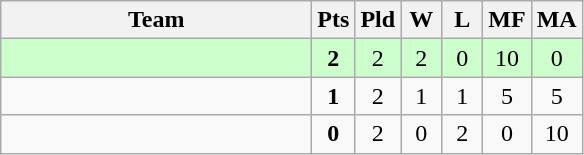<table class=wikitable style="text-align:center">
<tr>
<th width=200>Team</th>
<th width=20>Pts</th>
<th width=20>Pld</th>
<th width=20>W</th>
<th width=20>L</th>
<th width=20>MF</th>
<th width=20>MA</th>
</tr>
<tr bgcolor=ccffcc>
<td style="text-align:left"><strong></strong></td>
<td><strong>2</strong></td>
<td>2</td>
<td>2</td>
<td>0</td>
<td>10</td>
<td>0</td>
</tr>
<tr>
<td style="text-align:left"></td>
<td><strong>1</strong></td>
<td>2</td>
<td>1</td>
<td>1</td>
<td>5</td>
<td>5</td>
</tr>
<tr>
<td style="text-align:left"></td>
<td><strong>0</strong></td>
<td>2</td>
<td>0</td>
<td>2</td>
<td>0</td>
<td>10</td>
</tr>
</table>
